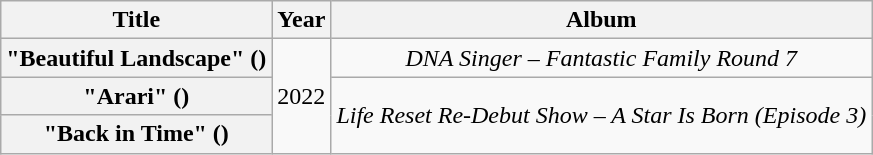<table class="wikitable plainrowheaders" style="text-align:center">
<tr>
<th scope="col">Title</th>
<th scope="col">Year</th>
<th scope="col">Album</th>
</tr>
<tr>
<th scope="row">"Beautiful Landscape" ()<br></th>
<td rowspan="3">2022</td>
<td><em>DNA Singer – Fantastic Family Round 7</em></td>
</tr>
<tr>
<th scope="row">"Arari" () <br></th>
<td rowspan="2"><em>Life Reset Re-Debut Show – A Star Is Born (Episode 3)</em></td>
</tr>
<tr>
<th scope="row">"Back in Time" () <br></th>
</tr>
</table>
